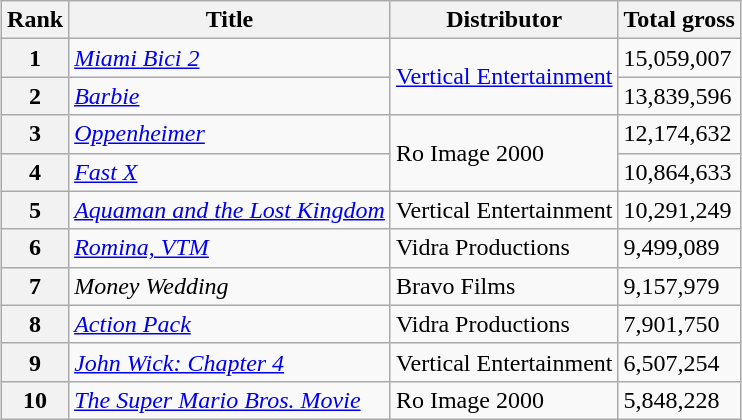<table class="wikitable sortable" style="margin:auto; margin:auto;">
<tr>
<th>Rank</th>
<th>Title</th>
<th>Distributor</th>
<th>Total gross</th>
</tr>
<tr>
<th style="text-align:center;">1</th>
<td><em><a href='#'>Miami Bici 2</a></em></td>
<td rowspan="2"><a href='#'>Vertical Entertainment</a></td>
<td>15,059,007</td>
</tr>
<tr>
<th style="text-align:center;">2</th>
<td><em><a href='#'>Barbie</a></em></td>
<td>13,839,596</td>
</tr>
<tr>
<th style="text-align:center;">3</th>
<td><em><a href='#'>Oppenheimer</a></em></td>
<td rowspan="2">Ro Image 2000</td>
<td>12,174,632</td>
</tr>
<tr>
<th style="text-align:center;">4</th>
<td><em><a href='#'>Fast X</a></em></td>
<td>10,864,633</td>
</tr>
<tr>
<th style="text-align:center;">5</th>
<td><em><a href='#'>Aquaman and the Lost Kingdom</a></em></td>
<td>Vertical Entertainment</td>
<td>10,291,249</td>
</tr>
<tr>
<th style="text-align:center;">6</th>
<td><em><a href='#'>Romina, VTM</a></em></td>
<td>Vidra Productions</td>
<td>9,499,089</td>
</tr>
<tr>
<th style="text-align:center;">7</th>
<td><em>Money Wedding</em></td>
<td>Bravo Films</td>
<td>9,157,979</td>
</tr>
<tr>
<th style="text-align:center;">8</th>
<td><em><a href='#'>Action Pack</a></em></td>
<td>Vidra Productions</td>
<td>7,901,750</td>
</tr>
<tr>
<th style="text-align:center;">9</th>
<td><em><a href='#'>John Wick: Chapter 4</a></em></td>
<td>Vertical Entertainment</td>
<td>6,507,254</td>
</tr>
<tr>
<th style="text-align:center;">10</th>
<td><em><a href='#'>The Super Mario Bros. Movie</a></em></td>
<td>Ro Image 2000</td>
<td>5,848,228</td>
</tr>
</table>
